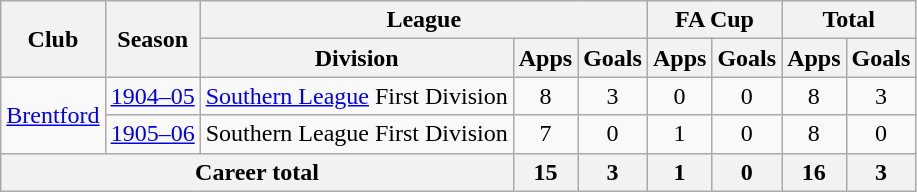<table class="wikitable" style="text-align: center;">
<tr>
<th rowspan="2">Club</th>
<th rowspan="2">Season</th>
<th colspan="3">League</th>
<th colspan="2">FA Cup</th>
<th colspan="2">Total</th>
</tr>
<tr>
<th>Division</th>
<th>Apps</th>
<th>Goals</th>
<th>Apps</th>
<th>Goals</th>
<th>Apps</th>
<th>Goals</th>
</tr>
<tr>
<td rowspan="2"><a href='#'>Brentford</a></td>
<td><a href='#'>1904–05</a></td>
<td><a href='#'>Southern League</a> First Division</td>
<td>8</td>
<td>3</td>
<td>0</td>
<td>0</td>
<td>8</td>
<td>3</td>
</tr>
<tr>
<td><a href='#'>1905–06</a></td>
<td>Southern League First Division</td>
<td>7</td>
<td>0</td>
<td>1</td>
<td>0</td>
<td>8</td>
<td>0</td>
</tr>
<tr>
<th colspan="3">Career total</th>
<th>15</th>
<th>3</th>
<th>1</th>
<th>0</th>
<th>16</th>
<th>3</th>
</tr>
</table>
